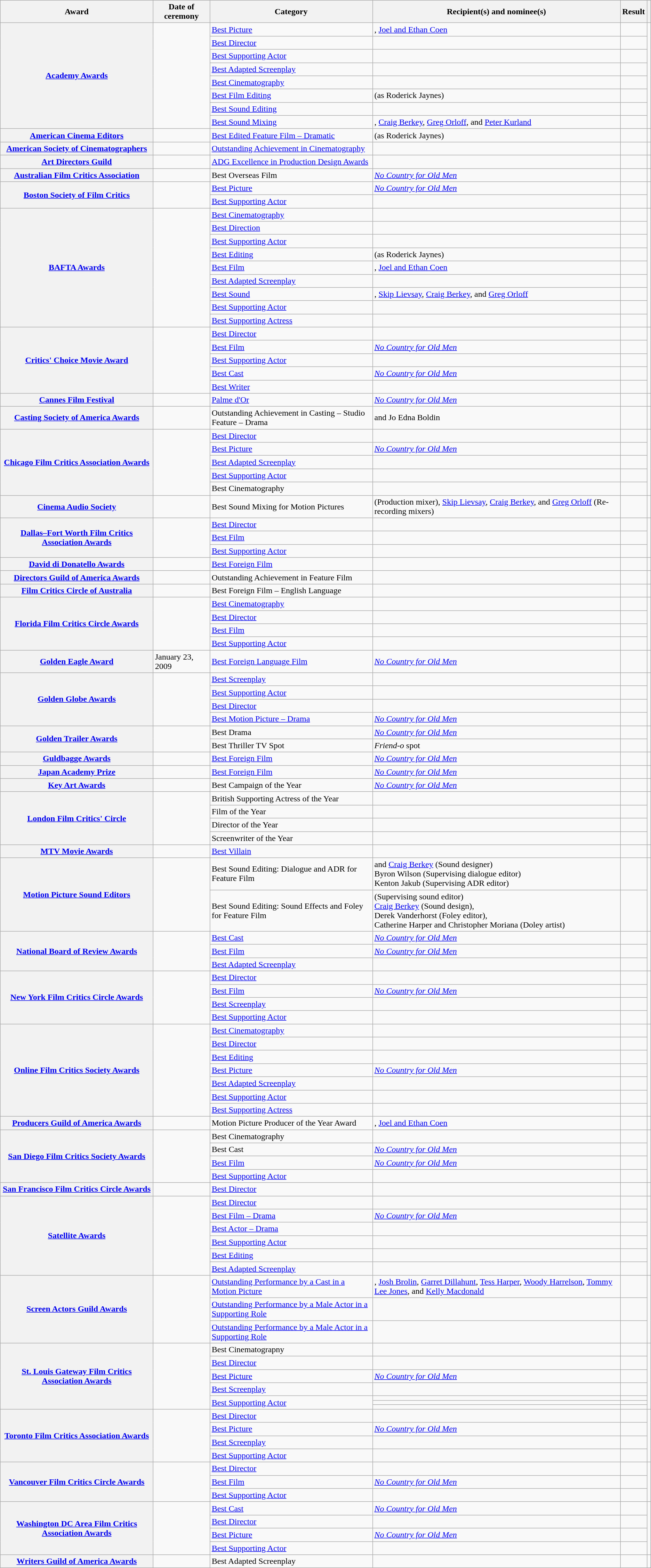<table class="wikitable plainrowheaders sortable">
<tr>
<th scope="col">Award</th>
<th scope="col">Date of ceremony</th>
<th scope="col">Category</th>
<th scope="col">Recipient(s) and nominee(s)</th>
<th scope="col">Result</th>
<th scope="col" class="unsortable"></th>
</tr>
<tr>
<th scope="row" rowspan="8"><a href='#'>Academy Awards</a></th>
<td rowspan="8"><a href='#'></a></td>
<td><a href='#'>Best Picture</a></td>
<td>, <a href='#'>Joel and Ethan Coen</a></td>
<td></td>
<td style="text-align:center;" rowspan="8"></td>
</tr>
<tr>
<td><a href='#'>Best Director</a></td>
<td></td>
<td></td>
</tr>
<tr>
<td><a href='#'>Best Supporting Actor</a></td>
<td></td>
<td></td>
</tr>
<tr>
<td><a href='#'>Best Adapted Screenplay</a></td>
<td></td>
<td></td>
</tr>
<tr>
<td><a href='#'>Best Cinematography</a></td>
<td></td>
<td></td>
</tr>
<tr>
<td><a href='#'>Best Film Editing</a></td>
<td> (as Roderick Jaynes)</td>
<td></td>
</tr>
<tr>
<td><a href='#'>Best Sound Editing</a></td>
<td></td>
<td></td>
</tr>
<tr>
<td><a href='#'>Best Sound Mixing</a></td>
<td>, <a href='#'>Craig Berkey</a>, <a href='#'>Greg Orloff</a>, and <a href='#'>Peter Kurland</a></td>
<td></td>
</tr>
<tr>
<th scope="row"><a href='#'>American Cinema Editors</a></th>
<td><a href='#'></a></td>
<td><a href='#'>Best Edited Feature Film – Dramatic</a></td>
<td> (as Roderick Jaynes)</td>
<td></td>
<td style="text-align:center;"></td>
</tr>
<tr>
<th scope="row"><a href='#'>American Society of Cinematographers</a></th>
<td><a href='#'></a></td>
<td><a href='#'>Outstanding Achievement in Cinematography</a></td>
<td></td>
<td></td>
<td style="text-align:center;"></td>
</tr>
<tr>
<th scope="row"><a href='#'>Art Directors Guild</a></th>
<td><a href='#'></a></td>
<td><a href='#'>ADG Excellence in Production Design Awards</a></td>
<td></td>
<td></td>
<td style="text-align:center;"></td>
</tr>
<tr>
<th scope="row"><a href='#'>Australian Film Critics Association</a></th>
<td></td>
<td>Best Overseas Film</td>
<td><em><a href='#'>No Country for Old Men</a></em></td>
<td></td>
<td style="text-align:center;"></td>
</tr>
<tr>
<th scope="row" rowspan="2"><a href='#'>Boston Society of Film Critics</a></th>
<td rowspan="2"><a href='#'></a></td>
<td><a href='#'>Best Picture</a></td>
<td><em><a href='#'>No Country for Old Men</a></em></td>
<td></td>
<td rowspan="2" style="text-align:center;"></td>
</tr>
<tr>
<td><a href='#'>Best Supporting Actor</a></td>
<td></td>
<td></td>
</tr>
<tr>
<th scope="row" rowspan="9"><a href='#'>BAFTA Awards</a></th>
<td rowspan="9"><a href='#'></a></td>
<td><a href='#'>Best Cinematography</a></td>
<td></td>
<td></td>
<td rowspan="9" style="text-align:center;"></td>
</tr>
<tr>
<td><a href='#'>Best Direction</a></td>
<td></td>
<td></td>
</tr>
<tr>
<td><a href='#'>Best Supporting Actor</a></td>
<td></td>
<td></td>
</tr>
<tr>
<td><a href='#'>Best Editing</a></td>
<td> (as Roderick Jaynes)</td>
<td></td>
</tr>
<tr>
<td><a href='#'>Best Film</a></td>
<td>, <a href='#'>Joel and Ethan Coen</a></td>
<td></td>
</tr>
<tr>
<td><a href='#'>Best Adapted Screenplay</a></td>
<td></td>
<td></td>
</tr>
<tr>
<td><a href='#'>Best Sound</a></td>
<td>, <a href='#'>Skip Lievsay</a>, <a href='#'>Craig Berkey</a>, and <a href='#'>Greg Orloff</a></td>
<td></td>
</tr>
<tr>
<td><a href='#'>Best Supporting Actor</a></td>
<td></td>
<td></td>
</tr>
<tr>
<td><a href='#'>Best Supporting Actress</a></td>
<td></td>
<td></td>
</tr>
<tr>
<th scope="row" rowspan="5"><a href='#'>Critics' Choice Movie Award</a></th>
<td rowspan="5"><a href='#'></a></td>
<td><a href='#'>Best Director</a></td>
<td></td>
<td></td>
<td rowspan="5" style="text-align:center;"><br></td>
</tr>
<tr>
<td><a href='#'>Best Film</a></td>
<td><em><a href='#'>No Country for Old Men</a></em></td>
<td></td>
</tr>
<tr>
<td><a href='#'>Best Supporting Actor</a></td>
<td></td>
<td></td>
</tr>
<tr>
<td><a href='#'>Best Cast</a></td>
<td><em><a href='#'>No Country for Old Men</a></em></td>
<td></td>
</tr>
<tr>
<td><a href='#'>Best Writer</a></td>
<td></td>
<td></td>
</tr>
<tr>
<th scope="row"><a href='#'>Cannes Film Festival</a></th>
<td><a href='#'></a></td>
<td><a href='#'>Palme d'Or</a></td>
<td><em><a href='#'>No Country for Old Men</a></em></td>
<td></td>
<td style="text-align:center;"></td>
</tr>
<tr>
<th scope="row"><a href='#'>Casting Society of America Awards</a></th>
<td><a href='#'></a></td>
<td>Outstanding Achievement in Casting – Studio Feature – Drama</td>
<td> and Jo Edna Boldin</td>
<td></td>
<td style="text-align:center;"></td>
</tr>
<tr>
<th scope="row" rowspan="5"><a href='#'>Chicago Film Critics Association Awards</a></th>
<td rowspan="5"><a href='#'></a></td>
<td><a href='#'>Best Director</a></td>
<td></td>
<td></td>
<td rowspan="5" style="text-align:center;"></td>
</tr>
<tr>
<td><a href='#'>Best Picture</a></td>
<td><em><a href='#'>No Country for Old Men</a></em></td>
<td></td>
</tr>
<tr>
<td><a href='#'>Best Adapted Screenplay</a></td>
<td></td>
<td></td>
</tr>
<tr>
<td><a href='#'>Best Supporting Actor</a></td>
<td></td>
<td></td>
</tr>
<tr>
<td>Best Cinematography</td>
<td></td>
<td></td>
</tr>
<tr>
<th scope="row"><a href='#'>Cinema Audio Society</a></th>
<td><a href='#'></a></td>
<td>Best Sound Mixing for Motion Pictures</td>
<td> (Production mixer), <a href='#'>Skip Lievsay</a>, <a href='#'>Craig Berkey</a>, and <a href='#'>Greg Orloff</a> (Re-recording mixers)</td>
<td></td>
<td style="text-align:center;"></td>
</tr>
<tr>
<th scope="row" rowspan="3"><a href='#'>Dallas–Fort Worth Film Critics Association Awards</a></th>
<td rowspan="3"><a href='#'></a></td>
<td><a href='#'>Best Director</a></td>
<td></td>
<td></td>
<td rowspan="3" style="text-align:center;"></td>
</tr>
<tr>
<td><a href='#'>Best Film</a></td>
<td></td>
<td></td>
</tr>
<tr>
<td><a href='#'>Best Supporting Actor</a></td>
<td></td>
<td></td>
</tr>
<tr>
<th scope="row"><a href='#'>David di Donatello Awards</a></th>
<td></td>
<td><a href='#'>Best Foreign Film</a></td>
<td></td>
<td></td>
<td style="text-align:center;"></td>
</tr>
<tr>
<th scope="row"><a href='#'>Directors Guild of America Awards</a></th>
<td><a href='#'></a></td>
<td>Outstanding Achievement in Feature Film</td>
<td></td>
<td></td>
<td style="text-align:center;"></td>
</tr>
<tr>
<th scope="row"><a href='#'>Film Critics Circle of Australia</a></th>
<td></td>
<td>Best Foreign Film – English Language</td>
<td></td>
<td></td>
<td style="text-align:center;"></td>
</tr>
<tr>
<th scope="row" rowspan="4"><a href='#'>Florida Film Critics Circle Awards</a></th>
<td rowspan="4"><a href='#'></a></td>
<td><a href='#'>Best Cinematography</a></td>
<td></td>
<td></td>
<td rowspan="4" style="text-align:center;"></td>
</tr>
<tr>
<td><a href='#'>Best Director</a></td>
<td></td>
<td></td>
</tr>
<tr>
<td><a href='#'>Best Film</a></td>
<td></td>
<td></td>
</tr>
<tr>
<td><a href='#'>Best Supporting Actor</a></td>
<td></td>
<td></td>
</tr>
<tr>
<th scope="row"><a href='#'>Golden Eagle Award</a></th>
<td>January 23, 2009</td>
<td><a href='#'>Best Foreign Language Film</a></td>
<td><em><a href='#'>No Country for Old Men</a></em></td>
<td></td>
<td style="text-align:center;"></td>
</tr>
<tr>
<th scope="row" rowspan="4"><a href='#'>Golden Globe Awards</a></th>
<td rowspan="4"><a href='#'></a></td>
<td><a href='#'>Best Screenplay</a></td>
<td></td>
<td></td>
<td rowspan="4" style="text-align:center;"></td>
</tr>
<tr>
<td><a href='#'>Best Supporting Actor</a></td>
<td></td>
<td></td>
</tr>
<tr>
<td><a href='#'>Best Director</a></td>
<td></td>
<td></td>
</tr>
<tr>
<td><a href='#'>Best Motion Picture – Drama</a></td>
<td><em><a href='#'>No Country for Old Men</a></em></td>
<td></td>
</tr>
<tr>
<th scope="row" rowspan="2"><a href='#'>Golden Trailer Awards</a></th>
<td rowspan="2"></td>
<td>Best Drama</td>
<td><em><a href='#'>No Country for Old Men</a></em></td>
<td></td>
<td rowspan="2" style="text-align:center;"></td>
</tr>
<tr>
<td>Best Thriller TV Spot</td>
<td><em>Friend-o</em> spot</td>
<td></td>
</tr>
<tr>
<th scope="row" rowspan="1"><a href='#'>Guldbagge Awards</a></th>
<td rowspan="1"><a href='#'></a></td>
<td><a href='#'>Best Foreign Film</a></td>
<td><em><a href='#'>No Country for Old Men</a></em></td>
<td></td>
<td rowspan="1" style="text-align:center;"></td>
</tr>
<tr>
<th scope="row" rowspan="1"><a href='#'>Japan Academy Prize</a></th>
<td rowspan="1"><a href='#'></a></td>
<td><a href='#'>Best Foreign Film</a></td>
<td><em><a href='#'>No Country for Old Men</a></em></td>
<td></td>
<td rowspan="1" style="text-align:center;"></td>
</tr>
<tr>
<th scope="row"><a href='#'>Key Art Awards</a></th>
<td></td>
<td>Best Campaign of the Year</td>
<td><em><a href='#'>No Country for Old Men</a></em></td>
<td></td>
<td style="text-align:center;"></td>
</tr>
<tr>
<th scope="row" rowspan="4"><a href='#'>London Film Critics' Circle</a></th>
<td rowspan="4"><a href='#'></a></td>
<td>British Supporting Actress of the Year</td>
<td></td>
<td></td>
<td rowspan="4" style="text-align:center;"></td>
</tr>
<tr>
<td>Film of the Year</td>
<td></td>
<td></td>
</tr>
<tr>
<td>Director of the Year</td>
<td></td>
<td></td>
</tr>
<tr>
<td>Screenwriter of the Year</td>
<td></td>
<td></td>
</tr>
<tr>
<th scope="row"><a href='#'>MTV Movie Awards</a></th>
<td><a href='#'></a></td>
<td><a href='#'>Best Villain</a></td>
<td></td>
<td></td>
<td style="text-align:center;"></td>
</tr>
<tr>
<th scope="row" rowspan="2"><a href='#'>Motion Picture Sound Editors</a></th>
<td rowspan="2"></td>
<td>Best Sound Editing: Dialogue and ADR for Feature Film</td>
<td> and <a href='#'>Craig Berkey</a> (Sound designer)<br>Byron Wilson (Supervising dialogue editor)<br> Kenton Jakub (Supervising ADR editor)</td>
<td></td>
<td rowspan="2" style="text-align:center;"></td>
</tr>
<tr>
<td>Best Sound Editing: Sound Effects and Foley for Feature Film</td>
<td> (Supervising sound editor)<br><a href='#'>Craig Berkey</a> (Sound design),<br>Derek Vanderhorst (Foley editor),<br>Catherine Harper and Christopher Moriana (Doley artist)</td>
<td></td>
</tr>
<tr>
<th scope="row" rowspan="3"><a href='#'>National Board of Review Awards</a></th>
<td rowspan="3"><a href='#'></a></td>
<td><a href='#'>Best Cast</a></td>
<td><em><a href='#'>No Country for Old Men</a></em></td>
<td></td>
<td rowspan="3" style="text-align:center;"></td>
</tr>
<tr>
<td><a href='#'>Best Film</a></td>
<td><em><a href='#'>No Country for Old Men</a></em></td>
<td></td>
</tr>
<tr>
<td><a href='#'>Best Adapted Screenplay</a></td>
<td></td>
<td></td>
</tr>
<tr>
<th scope="row" rowspan="4"><a href='#'>New York Film Critics Circle Awards</a></th>
<td rowspan="4"><a href='#'></a></td>
<td><a href='#'>Best Director</a></td>
<td></td>
<td></td>
<td rowspan="4" style="text-align:center;"></td>
</tr>
<tr>
<td><a href='#'>Best Film</a></td>
<td><em><a href='#'>No Country for Old Men</a></em></td>
<td></td>
</tr>
<tr>
<td><a href='#'>Best Screenplay</a></td>
<td></td>
<td></td>
</tr>
<tr>
<td><a href='#'>Best Supporting Actor</a></td>
<td></td>
<td></td>
</tr>
<tr>
<th scope="row" rowspan="7"><a href='#'>Online Film Critics Society Awards</a></th>
<td rowspan="7"><a href='#'></a></td>
<td><a href='#'>Best Cinematography</a></td>
<td></td>
<td></td>
<td rowspan="7" style="text-align:center;"></td>
</tr>
<tr>
<td><a href='#'>Best Director</a></td>
<td></td>
<td></td>
</tr>
<tr>
<td><a href='#'>Best Editing</a></td>
<td></td>
<td></td>
</tr>
<tr>
<td><a href='#'>Best Picture</a></td>
<td><em><a href='#'>No Country for Old Men</a></em></td>
<td></td>
</tr>
<tr>
<td><a href='#'>Best Adapted Screenplay</a></td>
<td></td>
<td></td>
</tr>
<tr>
<td><a href='#'>Best Supporting Actor</a></td>
<td></td>
<td></td>
</tr>
<tr>
<td><a href='#'>Best Supporting Actress</a></td>
<td></td>
<td></td>
</tr>
<tr>
<th scope="row"><a href='#'>Producers Guild of America Awards</a></th>
<td><a href='#'></a></td>
<td>Motion Picture Producer of the Year Award</td>
<td>, <a href='#'>Joel and Ethan Coen</a></td>
<td></td>
<td style="text-align:center;"></td>
</tr>
<tr>
<th scope="row" rowspan="4"><a href='#'>San Diego Film Critics Society Awards</a></th>
<td rowspan="4"><a href='#'></a></td>
<td>Best Cinematography</td>
<td></td>
<td></td>
<td rowspan="4" style="text-align:center;"></td>
</tr>
<tr>
<td>Best Cast</td>
<td><em><a href='#'>No Country for Old Men</a></em></td>
<td></td>
</tr>
<tr>
<td><a href='#'>Best Film</a></td>
<td><em><a href='#'>No Country for Old Men</a></em></td>
<td></td>
</tr>
<tr>
<td><a href='#'>Best Supporting Actor</a></td>
<td></td>
<td></td>
</tr>
<tr>
<th scope="row"><a href='#'>San Francisco Film Critics Circle Awards</a></th>
<td><a href='#'></a></td>
<td><a href='#'>Best Director</a></td>
<td></td>
<td></td>
<td style="text-align:center;"></td>
</tr>
<tr>
<th scope="row" rowspan="6"><a href='#'>Satellite Awards</a></th>
<td rowspan="6"><a href='#'></a></td>
<td><a href='#'>Best Director</a></td>
<td></td>
<td></td>
<td rowspan="6" style="text-align:center;"></td>
</tr>
<tr>
<td><a href='#'>Best Film – Drama</a></td>
<td><em><a href='#'>No Country for Old Men</a></em></td>
<td></td>
</tr>
<tr>
<td><a href='#'>Best Actor – Drama</a></td>
<td></td>
<td></td>
</tr>
<tr>
<td><a href='#'>Best Supporting Actor</a></td>
<td></td>
<td></td>
</tr>
<tr>
<td><a href='#'>Best Editing</a></td>
<td></td>
<td></td>
</tr>
<tr>
<td><a href='#'>Best Adapted Screenplay</a></td>
<td></td>
<td></td>
</tr>
<tr>
<th scope="row" rowspan="3"><a href='#'>Screen Actors Guild Awards</a></th>
<td rowspan="3"><a href='#'></a></td>
<td><a href='#'>Outstanding Performance by a Cast in a Motion Picture</a></td>
<td>, <a href='#'>Josh Brolin</a>, <a href='#'>Garret Dillahunt</a>, <a href='#'>Tess Harper</a>, <a href='#'>Woody Harrelson</a>, <a href='#'>Tommy Lee Jones</a>, and <a href='#'>Kelly Macdonald</a></td>
<td></td>
<td rowspan="3" style="text-align:center;"></td>
</tr>
<tr>
<td><a href='#'>Outstanding Performance by a Male Actor in a Supporting Role</a></td>
<td></td>
<td></td>
</tr>
<tr>
<td><a href='#'>Outstanding Performance by a Male Actor in a Supporting Role</a></td>
<td></td>
<td></td>
</tr>
<tr>
<th scope="row" rowspan="7"><a href='#'>St. Louis Gateway Film Critics Association Awards</a></th>
<td rowspan="7"><a href='#'></a></td>
<td>Best Cinematograpny</td>
<td></td>
<td></td>
<td rowspan="7" style="text-align:center;"></td>
</tr>
<tr>
<td><a href='#'>Best Director</a></td>
<td></td>
<td></td>
</tr>
<tr>
<td><a href='#'>Best Picture</a></td>
<td><em><a href='#'>No Country for Old Men</a></em></td>
<td></td>
</tr>
<tr>
<td><a href='#'>Best Screenplay</a></td>
<td></td>
<td></td>
</tr>
<tr>
<td rowspan="3"><a href='#'>Best Supporting Actor</a></td>
<td></td>
<td></td>
</tr>
<tr>
<td></td>
<td></td>
</tr>
<tr>
<td></td>
<td></td>
</tr>
<tr>
<th scope="row" rowspan="4"><a href='#'>Toronto Film Critics Association Awards</a></th>
<td rowspan="4"><a href='#'></a></td>
<td><a href='#'>Best Director</a></td>
<td></td>
<td></td>
<td rowspan="4" style="text-align:center;"></td>
</tr>
<tr>
<td><a href='#'>Best Picture</a></td>
<td><em><a href='#'>No Country for Old Men</a></em></td>
<td></td>
</tr>
<tr>
<td><a href='#'>Best Screenplay</a></td>
<td></td>
<td></td>
</tr>
<tr>
<td><a href='#'>Best Supporting Actor</a></td>
<td></td>
<td></td>
</tr>
<tr>
<th scope="row" rowspan="3"><a href='#'>Vancouver Film Critics Circle Awards</a></th>
<td rowspan="3"><a href='#'></a></td>
<td><a href='#'>Best Director</a></td>
<td></td>
<td></td>
<td rowspan="3" style="text-align:center;"></td>
</tr>
<tr>
<td><a href='#'>Best Film</a></td>
<td><em><a href='#'>No Country for Old Men</a></em></td>
<td></td>
</tr>
<tr>
<td><a href='#'>Best Supporting Actor</a></td>
<td></td>
<td></td>
</tr>
<tr>
<th scope="row" rowspan="4"><a href='#'>Washington DC Area Film Critics Association Awards</a></th>
<td rowspan="4"><a href='#'></a></td>
<td><a href='#'>Best Cast</a></td>
<td><em><a href='#'>No Country for Old Men</a></em></td>
<td></td>
<td rowspan="4" style="text-align:center;"></td>
</tr>
<tr>
<td><a href='#'>Best Director</a></td>
<td></td>
<td></td>
</tr>
<tr>
<td><a href='#'>Best Picture</a></td>
<td><em><a href='#'>No Country for Old Men</a></em></td>
<td></td>
</tr>
<tr>
<td><a href='#'>Best Supporting Actor</a></td>
<td></td>
<td></td>
</tr>
<tr>
<th scope="row"><a href='#'>Writers Guild of America Awards</a></th>
<td><a href='#'></a></td>
<td>Best Adapted Screenplay</td>
<td></td>
<td></td>
<td style="text-align:center;"></td>
</tr>
</table>
